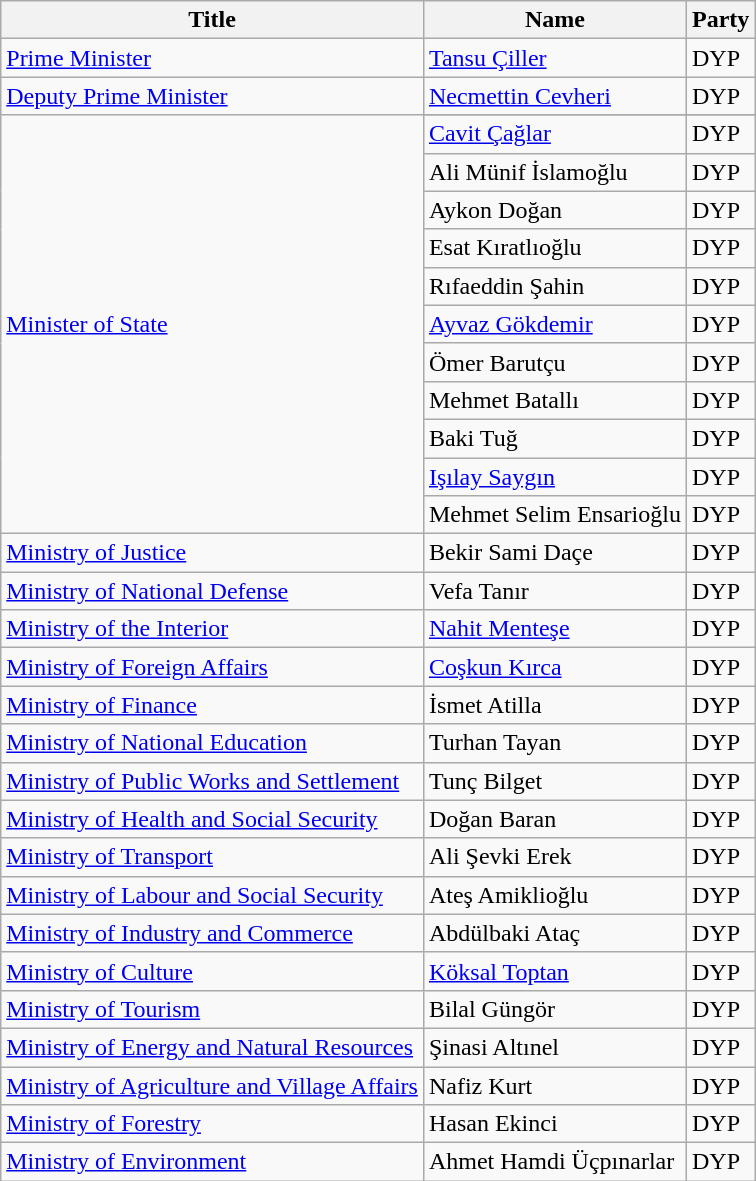<table class="wikitable">
<tr>
<th>Title</th>
<th>Name</th>
<th>Party</th>
</tr>
<tr>
<td><a href='#'>Prime Minister</a></td>
<td><a href='#'>Tansu Çiller</a></td>
<td>DYP</td>
</tr>
<tr>
<td><a href='#'>Deputy Prime Minister</a></td>
<td><a href='#'>Necmettin Cevheri</a></td>
<td>DYP</td>
</tr>
<tr>
<td rowspan="12" style="text-align:left;"><a href='#'>Minister of State</a></td>
</tr>
<tr>
<td><a href='#'>Cavit Çağlar</a></td>
<td>DYP</td>
</tr>
<tr>
<td>Ali Münif İslamoğlu</td>
<td>DYP</td>
</tr>
<tr>
<td>Aykon Doğan</td>
<td>DYP</td>
</tr>
<tr>
<td>Esat Kıratlıoğlu</td>
<td>DYP</td>
</tr>
<tr>
<td>Rıfaeddin Şahin</td>
<td>DYP</td>
</tr>
<tr>
<td><a href='#'>Ayvaz Gökdemir</a></td>
<td>DYP</td>
</tr>
<tr>
<td>Ömer Barutçu</td>
<td>DYP</td>
</tr>
<tr>
<td>Mehmet Batallı</td>
<td>DYP</td>
</tr>
<tr>
<td>Baki Tuğ</td>
<td>DYP</td>
</tr>
<tr>
<td><a href='#'>Işılay Saygın</a></td>
<td>DYP</td>
</tr>
<tr>
<td>Mehmet Selim Ensarioğlu</td>
<td>DYP</td>
</tr>
<tr>
<td><a href='#'>Ministry of Justice</a></td>
<td>Bekir Sami Daçe</td>
<td>DYP</td>
</tr>
<tr>
<td><a href='#'>Ministry of National Defense</a></td>
<td>Vefa Tanır</td>
<td>DYP</td>
</tr>
<tr>
<td><a href='#'>Ministry of the Interior</a></td>
<td><a href='#'>Nahit Menteşe</a></td>
<td>DYP</td>
</tr>
<tr>
<td><a href='#'>Ministry of Foreign Affairs</a></td>
<td><a href='#'>Coşkun Kırca</a></td>
<td>DYP</td>
</tr>
<tr>
<td><a href='#'>Ministry of Finance</a></td>
<td>İsmet Atilla</td>
<td>DYP</td>
</tr>
<tr>
<td><a href='#'>Ministry of National Education</a></td>
<td>Turhan Tayan</td>
<td>DYP</td>
</tr>
<tr>
<td><a href='#'>Ministry of Public Works and Settlement</a></td>
<td>Tunç Bilget</td>
<td>DYP</td>
</tr>
<tr>
<td><a href='#'>Ministry of Health and Social Security</a></td>
<td>Doğan Baran</td>
<td>DYP</td>
</tr>
<tr>
<td><a href='#'>Ministry of Transport</a></td>
<td>Ali Şevki Erek</td>
<td>DYP</td>
</tr>
<tr>
<td><a href='#'>Ministry of Labour and Social Security</a></td>
<td>Ateş Amiklioğlu</td>
<td>DYP</td>
</tr>
<tr>
<td><a href='#'>Ministry of Industry and Commerce</a></td>
<td>Abdülbaki Ataç</td>
<td>DYP</td>
</tr>
<tr>
<td><a href='#'>Ministry of Culture</a></td>
<td><a href='#'>Köksal Toptan</a></td>
<td>DYP</td>
</tr>
<tr>
<td><a href='#'>Ministry of Tourism</a></td>
<td>Bilal Güngör</td>
<td>DYP</td>
</tr>
<tr>
<td><a href='#'>Ministry of Energy and Natural Resources</a></td>
<td>Şinasi Altınel</td>
<td>DYP</td>
</tr>
<tr>
<td><a href='#'>Ministry of Agriculture and Village Affairs</a></td>
<td>Nafiz Kurt</td>
<td>DYP</td>
</tr>
<tr>
<td><a href='#'>Ministry of Forestry</a></td>
<td>Hasan Ekinci</td>
<td>DYP</td>
</tr>
<tr>
<td><a href='#'>Ministry of Environment</a></td>
<td>Ahmet Hamdi Üçpınarlar</td>
<td>DYP</td>
</tr>
</table>
